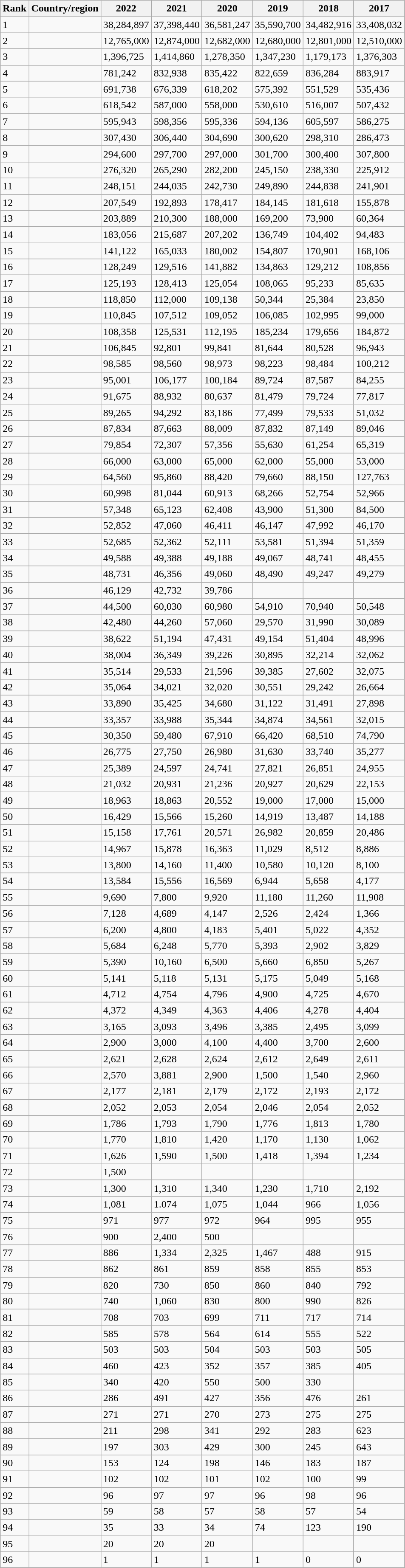<table class="wikitable sortable">
<tr>
<th>Rank</th>
<th>Country/region</th>
<th data-sort-type="number">2022</th>
<th data-sort-type="number">2021</th>
<th data-sort-type="number">2020</th>
<th data-sort-type="number">2019</th>
<th data-sort-type="number">2018</th>
<th data-sort-type="number">2017</th>
</tr>
<tr>
<td>1</td>
<td></td>
<td align="left">38,284,897</td>
<td align="left">37,398,440</td>
<td align="left">36,581,247</td>
<td align="left">35,590,700</td>
<td align="left">34,482,916</td>
<td align="left">33,408,032</td>
</tr>
<tr>
<td>2</td>
<td></td>
<td align="left">12,765,000</td>
<td align="left">12,874,000</td>
<td align="left">12,682,000</td>
<td align="left">12,680,000</td>
<td align="left">12,801,000</td>
<td align="left">12,510,000</td>
</tr>
<tr>
<td>3</td>
<td></td>
<td align="left">1,396,725</td>
<td align="left">1,414,860</td>
<td align="left">1,278,350</td>
<td align="left">1,347,230</td>
<td align="left">1,179,173</td>
<td align="left">1,376,303</td>
</tr>
<tr>
<td>4</td>
<td></td>
<td align="left">781,242</td>
<td align="left">832,938</td>
<td align="left">835,422</td>
<td align="left">822,659</td>
<td align="left">836,284</td>
<td align="left">883,917</td>
</tr>
<tr>
<td>5</td>
<td></td>
<td align="left">691,738</td>
<td align="left">676,339</td>
<td align="left">618,202</td>
<td align="left">575,392</td>
<td align="left">551,529</td>
<td align="left">535,436</td>
</tr>
<tr>
<td>6</td>
<td></td>
<td align="left">618,542</td>
<td align="left">587,000</td>
<td align="left">558,000</td>
<td align="left">530,610</td>
<td align="left">516,007</td>
<td align="left">507,432</td>
</tr>
<tr>
<td>7</td>
<td></td>
<td align="left">595,943</td>
<td align="left">598,356</td>
<td align="left">595,336</td>
<td align="left">594,136</td>
<td align="left">605,597</td>
<td align="left">586,275</td>
</tr>
<tr>
<td>8</td>
<td></td>
<td align="left">307,430</td>
<td align="left">306,440</td>
<td align="left">304,690</td>
<td align="left">300,620</td>
<td align="left">298,310</td>
<td align="left">286,473</td>
</tr>
<tr>
<td>9</td>
<td></td>
<td align="left">294,600</td>
<td align="left">297,700</td>
<td align="left">297,000</td>
<td align="left">301,700</td>
<td align="left">300,400</td>
<td align="left">307,800</td>
</tr>
<tr>
<td>10</td>
<td></td>
<td align="left">276,320</td>
<td align="left">265,290</td>
<td align="left">282,200</td>
<td align="left">245,150</td>
<td align="left">238,330</td>
<td align="left">225,912</td>
</tr>
<tr>
<td>11</td>
<td></td>
<td align="left">248,151</td>
<td align="left">244,035</td>
<td align="left">242,730</td>
<td align="left">249,890</td>
<td align="left">244,838</td>
<td align="left">241,901</td>
</tr>
<tr>
<td>12</td>
<td></td>
<td align="left">207,549</td>
<td align="left">192,893</td>
<td align="left">178,417</td>
<td align="left">184,145</td>
<td align="left">181,618</td>
<td align="left">155,878</td>
</tr>
<tr>
<td>13</td>
<td></td>
<td align="left">203,889</td>
<td align="left">210,300</td>
<td align="left">188,000</td>
<td align="left">169,200</td>
<td align="left">73,900</td>
<td align="left">60,364</td>
</tr>
<tr>
<td>14</td>
<td></td>
<td align="left">183,056</td>
<td align="left">215,687</td>
<td align="left">207,202</td>
<td align="left">136,749</td>
<td align="left">104,402</td>
<td align="left">94,483</td>
</tr>
<tr>
<td>15</td>
<td></td>
<td align="left">141,122</td>
<td align="left">165,033</td>
<td align="left">180,002</td>
<td align="left">154,807</td>
<td align="left">170,901</td>
<td align="left">168,106</td>
</tr>
<tr>
<td>16</td>
<td></td>
<td align="left">128,249</td>
<td align="left">129,516</td>
<td align="left">141,882</td>
<td align="left">134,863</td>
<td align="left">129,212</td>
<td align="left">108,856</td>
</tr>
<tr>
<td>17</td>
<td></td>
<td align="left">125,193</td>
<td align="left">128,413</td>
<td align="left">125,054</td>
<td align="left">108,065</td>
<td align="left">95,233</td>
<td align="left">85,635</td>
</tr>
<tr>
<td>18</td>
<td></td>
<td align="left">118,850</td>
<td align="left">112,000</td>
<td align="left">109,138</td>
<td align="left">50,344</td>
<td align="left">25,384</td>
<td align="left">23,850</td>
</tr>
<tr>
<td>19</td>
<td></td>
<td align="left">110,845</td>
<td align="left">107,512</td>
<td align="left">109,052</td>
<td align="left">106,085</td>
<td align="left">102,995</td>
<td align="left">99,000</td>
</tr>
<tr>
<td>20</td>
<td></td>
<td align="left">108,358</td>
<td align="left">125,531</td>
<td align="left">112,195</td>
<td align="left">185,234</td>
<td align="left">179,656</td>
<td align="left">184,872</td>
</tr>
<tr>
<td>21</td>
<td></td>
<td align="left">106,845</td>
<td align="left">92,801</td>
<td align="left">99,841</td>
<td align="left">81,644</td>
<td align="left">80,528</td>
<td align="left">96,943</td>
</tr>
<tr>
<td>22</td>
<td></td>
<td align="left">98,585</td>
<td align="left">98,560</td>
<td align="left">98,973</td>
<td align="left">98,223</td>
<td align="left">98,484</td>
<td align="left">100,212</td>
</tr>
<tr>
<td>23</td>
<td></td>
<td align="left">95,001</td>
<td align="left">106,177</td>
<td align="left">100,184</td>
<td align="left">89,724</td>
<td align="left">87,587</td>
<td align="left">84,255</td>
</tr>
<tr>
<td>24</td>
<td></td>
<td align="left">91,675</td>
<td align="left">88,932</td>
<td align="left">80,637</td>
<td align="left">81,479</td>
<td align="left">79,724</td>
<td align="left">77,817</td>
</tr>
<tr>
<td>25</td>
<td></td>
<td align="left">89,265</td>
<td align="left">94,292</td>
<td align="left">83,186</td>
<td align="left">77,499</td>
<td align="left">79,533</td>
<td align="left">51,032</td>
</tr>
<tr>
<td>26</td>
<td></td>
<td align="left">87,834</td>
<td align="left">87,663</td>
<td align="left">88,009</td>
<td align="left">87,832</td>
<td align="left">87,149</td>
<td align="left">89,046</td>
</tr>
<tr>
<td>27</td>
<td></td>
<td align="left">79,854</td>
<td align="left">72,307</td>
<td align="left">57,356</td>
<td align="left">55,630</td>
<td align="left">61,254</td>
<td align="left">65,319</td>
</tr>
<tr>
<td>28</td>
<td></td>
<td align="left">66,000</td>
<td align="left">63,000</td>
<td align="left">65,000</td>
<td align="left">62,000</td>
<td align="left">55,000</td>
<td align="left">53,000</td>
</tr>
<tr>
<td>29</td>
<td></td>
<td align="left">64,560</td>
<td align="left">95,860</td>
<td align="left">88,420</td>
<td align="left">79,660</td>
<td align="left">88,150</td>
<td align="left">127,763</td>
</tr>
<tr>
<td>30</td>
<td></td>
<td align="left">60,998</td>
<td align="left">81,044</td>
<td align="left">60,913</td>
<td align="left">68,266</td>
<td align="left">52,754</td>
<td align="left">52,966</td>
</tr>
<tr>
<td>31</td>
<td></td>
<td align="left">57,348</td>
<td align="left">65,123</td>
<td align="left">62,408</td>
<td align="left">43,900</td>
<td align="left">51,300</td>
<td align="left">84,500</td>
</tr>
<tr>
<td>32</td>
<td></td>
<td align="left">52,852</td>
<td align="left">47,060</td>
<td align="left">46,411</td>
<td align="left">46,147</td>
<td align="left">47,992</td>
<td align="left">46,170</td>
</tr>
<tr>
<td>33</td>
<td></td>
<td align="left">52,685</td>
<td align="left">52,362</td>
<td align="left">52,111</td>
<td align="left">53,581</td>
<td align="left">51,394</td>
<td align="left">51,359</td>
</tr>
<tr>
<td>34</td>
<td></td>
<td align="left">49,588</td>
<td align="left">49,388</td>
<td align="left">49,188</td>
<td align="left">49,067</td>
<td align="left">48,741</td>
<td align="left">48,455</td>
</tr>
<tr>
<td>35</td>
<td></td>
<td align="left">48,731</td>
<td align="left">46,356</td>
<td align="left">49,060</td>
<td align="left">48,490</td>
<td align="left">49,247</td>
<td align="left">49,279</td>
</tr>
<tr>
<td>36</td>
<td></td>
<td align="left">46,129</td>
<td align="left">42,732</td>
<td align="left">39,786</td>
<td align="left"></td>
<td align="left"></td>
<td align="left"></td>
</tr>
<tr>
<td>37</td>
<td></td>
<td align="left">44,500</td>
<td align="left">60,030</td>
<td align="left">60,980</td>
<td align="left">54,910</td>
<td align="left">70,940</td>
<td align="left">50,548</td>
</tr>
<tr>
<td>38</td>
<td></td>
<td align="left">42,480</td>
<td align="left">44,260</td>
<td align="left">57,060</td>
<td align="left">29,570</td>
<td align="left">31,990</td>
<td align="left">30,089</td>
</tr>
<tr>
<td>39</td>
<td></td>
<td align="left">38,622</td>
<td align="left">51,194</td>
<td align="left">47,431</td>
<td align="left">49,154</td>
<td align="left">51,404</td>
<td align="left">48,996</td>
</tr>
<tr>
<td>40</td>
<td></td>
<td align="left">38,004</td>
<td align="left">36,349</td>
<td align="left">39,226</td>
<td align="left">30,895</td>
<td align="left">32,214</td>
<td align="left">32,062</td>
</tr>
<tr>
<td>41</td>
<td></td>
<td align="left">35,514</td>
<td align="left">29,533</td>
<td align="left">21,596</td>
<td align="left">39,385</td>
<td align="left">27,602</td>
<td align="left">32,075</td>
</tr>
<tr>
<td>42</td>
<td></td>
<td align="left">35,064</td>
<td align="left">34,021</td>
<td align="left">32,020</td>
<td align="left">30,551</td>
<td align="left">29,242</td>
<td align="left">26,664</td>
</tr>
<tr>
<td>43</td>
<td></td>
<td align="left">33,890</td>
<td align="left">35,425</td>
<td align="left">34,680</td>
<td align="left">31,122</td>
<td align="left">31,491</td>
<td align="left">27,898</td>
</tr>
<tr>
<td>44</td>
<td></td>
<td align="left">33,357</td>
<td align="left">33,988</td>
<td align="left">35,344</td>
<td align="left">34,874</td>
<td align="left">34,561</td>
<td align="left">32,015</td>
</tr>
<tr>
<td>45</td>
<td></td>
<td align="left">30,350</td>
<td align="left">59,480</td>
<td align="left">67,910</td>
<td align="left">66,420</td>
<td align="left">68,510</td>
<td align="left">74,790</td>
</tr>
<tr>
<td>46</td>
<td></td>
<td align="left">26,775</td>
<td align="left">27,750</td>
<td align="left">26,980</td>
<td align="left">31,630</td>
<td align="left">33,740</td>
<td align="left">35,277</td>
</tr>
<tr>
<td>47</td>
<td></td>
<td align="left">25,389</td>
<td align="left">24,597</td>
<td align="left">24,741</td>
<td align="left">27,821</td>
<td align="left">26,851</td>
<td align="left">24,955</td>
</tr>
<tr>
<td>48</td>
<td></td>
<td align="left">21,032</td>
<td align="left">20,931</td>
<td align="left">21,236</td>
<td align="left">20,927</td>
<td align="left">20,629</td>
<td align="left">22,153</td>
</tr>
<tr>
<td>49</td>
<td></td>
<td align="left">18,963</td>
<td align="left">18,863</td>
<td align="left">20,552</td>
<td align="left">19,000</td>
<td align="left">17,000</td>
<td align="left">15,000</td>
</tr>
<tr>
<td>50</td>
<td></td>
<td align="left">16,429</td>
<td align="left">15,566</td>
<td align="left">15,260</td>
<td align="left">14,919</td>
<td align="left">13,487</td>
<td align="left">14,188</td>
</tr>
<tr>
<td>51</td>
<td></td>
<td align="left">15,158</td>
<td align="left">17,761</td>
<td align="left">20,571</td>
<td align="left">26,982</td>
<td align="left">20,859</td>
<td align="left">20,486</td>
</tr>
<tr>
<td>52</td>
<td></td>
<td align="left">14,967</td>
<td align="left">15,878</td>
<td align="left">16,363</td>
<td align="left">11,029</td>
<td align="left">8,512</td>
<td align="left">8,886</td>
</tr>
<tr>
<td>53</td>
<td></td>
<td align="left">13,800</td>
<td align="left">14,160</td>
<td align="left">11,400</td>
<td align="left">10,580</td>
<td align="left">10,120</td>
<td align="left">8,100</td>
</tr>
<tr>
<td>54</td>
<td></td>
<td align="left">13,584</td>
<td align="left">15,556</td>
<td align="left">16,569</td>
<td align="left">6,944</td>
<td align="left">5,658</td>
<td align="left">4,177</td>
</tr>
<tr>
<td>55</td>
<td></td>
<td align="left">9,690</td>
<td align="left">7,800</td>
<td align="left">9,920</td>
<td align="left">11,180</td>
<td align="left">11,260</td>
<td align="left">11,908</td>
</tr>
<tr>
<td>56</td>
<td></td>
<td align="left">7,128</td>
<td align="left">4,689</td>
<td align="left">4,147</td>
<td align="left">2,526</td>
<td align="left">2,424</td>
<td align="left">1,366</td>
</tr>
<tr>
<td>57</td>
<td></td>
<td align="left">6,200</td>
<td align="left">4,800</td>
<td align="left">4,183</td>
<td align="left">5,401</td>
<td align="left">5,022</td>
<td align="left">4,352</td>
</tr>
<tr>
<td>58</td>
<td></td>
<td align="left">5,684</td>
<td align="left">6,248</td>
<td align="left">5,770</td>
<td align="left">5,393</td>
<td align="left">2,902</td>
<td align="left">3,829</td>
</tr>
<tr>
<td>59</td>
<td></td>
<td align="left">5,390</td>
<td align="left">10,160</td>
<td align="left">6,500</td>
<td align="left">5,660</td>
<td align="left">6,850</td>
<td align="left">5,267</td>
</tr>
<tr>
<td>60</td>
<td></td>
<td align="left">5,141</td>
<td align="left">5,118</td>
<td align="left">5,131</td>
<td align="left">5,175</td>
<td align="left">5,049</td>
<td align="left">5,168</td>
</tr>
<tr>
<td>61</td>
<td></td>
<td align="left">4,712</td>
<td align="left">4,754</td>
<td align="left">4,796</td>
<td align="left">4,900</td>
<td align="left">4,725</td>
<td align="left">4,670</td>
</tr>
<tr>
<td>62</td>
<td></td>
<td align="left">4,372</td>
<td align="left">4,349</td>
<td align="left">4,363</td>
<td align="left">4,406</td>
<td align="left">4,278</td>
<td align="left">4,404</td>
</tr>
<tr>
<td>63</td>
<td></td>
<td align="left">3,165</td>
<td align="left">3,093</td>
<td align="left">3,496</td>
<td align="left">3,385</td>
<td align="left">2,495</td>
<td align="left">3,099</td>
</tr>
<tr>
<td>64</td>
<td></td>
<td align="left">2,900</td>
<td align="left">3,000</td>
<td align="left">4,100</td>
<td align="left">4,400</td>
<td align="left">3,700</td>
<td align="left">2,600</td>
</tr>
<tr>
<td>65</td>
<td></td>
<td align="left">2,621</td>
<td align="left">2,628</td>
<td align="left">2,624</td>
<td align="left">2,612</td>
<td align="left">2,649</td>
<td align="left">2,611</td>
</tr>
<tr>
<td>66</td>
<td></td>
<td align="left">2,570</td>
<td align="left">3,881</td>
<td align="left">2,900</td>
<td align="left">1,500</td>
<td align="left">1,540</td>
<td align="left">2,960</td>
</tr>
<tr>
<td>67</td>
<td></td>
<td align="left">2,177</td>
<td align="left">2,181</td>
<td align="left">2,179</td>
<td align="left">2,172</td>
<td align="left">2,193</td>
<td align="left">2,172</td>
</tr>
<tr>
<td>68</td>
<td></td>
<td align="left">2,052</td>
<td align="left">2,053</td>
<td align="left">2,054</td>
<td align="left">2,046</td>
<td align="left">2,054</td>
<td align="left">2,052</td>
</tr>
<tr>
<td>69</td>
<td></td>
<td align="left">1,786</td>
<td align="left">1,793</td>
<td align="left">1,790</td>
<td align="left">1,776</td>
<td align="left">1,813</td>
<td align="left">1,780</td>
</tr>
<tr>
<td>70</td>
<td></td>
<td align="left">1,770</td>
<td align="left">1,810</td>
<td align="left">1,420</td>
<td align="left">1,170</td>
<td align="left">1,130</td>
<td align="left">1,062</td>
</tr>
<tr>
<td>71</td>
<td></td>
<td align="left">1,626</td>
<td align="left">1,590</td>
<td align="left">1,500</td>
<td align="left">1,418</td>
<td align="left">1,394</td>
<td align="left">1,234</td>
</tr>
<tr>
<td>72</td>
<td></td>
<td align="left">1,500</td>
<td align="left"></td>
<td align="left"></td>
<td align="left"></td>
<td align="left"></td>
<td align="left"></td>
</tr>
<tr>
<td>73</td>
<td></td>
<td align="left">1,300</td>
<td align="left">1,310</td>
<td align="left">1,340</td>
<td align="left">1,230</td>
<td align="left">1,710</td>
<td align="left">2,192</td>
</tr>
<tr>
<td>74</td>
<td><em></em></td>
<td align="left">1,081</td>
<td align="left">1.074</td>
<td align="left">1,075</td>
<td align="left">1,044</td>
<td align="left">966</td>
<td align="left">1,056</td>
</tr>
<tr>
<td>75</td>
<td></td>
<td align="left">971</td>
<td align="left">977</td>
<td align="left">972</td>
<td align="left">964</td>
<td align="left">995</td>
<td align="left">955</td>
</tr>
<tr>
<td>76</td>
<td></td>
<td align="left">900</td>
<td align="left">2,400</td>
<td align="left">500</td>
<td align="left"></td>
<td align="left"></td>
<td align="left"></td>
</tr>
<tr>
<td>77</td>
<td></td>
<td align="left">886</td>
<td align="left">1,334</td>
<td align="left">2,325</td>
<td align="left">1,467</td>
<td align="left">488</td>
<td align="left">915</td>
</tr>
<tr>
<td>78</td>
<td></td>
<td align="left">862</td>
<td align="left">861</td>
<td align="left">859</td>
<td align="left">858</td>
<td align="left">855</td>
<td align="left">853</td>
</tr>
<tr>
<td>79</td>
<td></td>
<td align="left">820</td>
<td align="left">730</td>
<td align="left">850</td>
<td align="left">860</td>
<td align="left">840</td>
<td align="left">792</td>
</tr>
<tr>
<td>80</td>
<td></td>
<td align="left">740</td>
<td align="left">1,060</td>
<td align="left">830</td>
<td align="left">800</td>
<td align="left">990</td>
<td align="left">826</td>
</tr>
<tr>
<td>81</td>
<td></td>
<td align="left">708</td>
<td align="left">703</td>
<td align="left">699</td>
<td align="left">711</td>
<td align="left">717</td>
<td align="left">714</td>
</tr>
<tr>
<td>82</td>
<td></td>
<td align="left">585</td>
<td align="left">578</td>
<td align="left">564</td>
<td align="left">614</td>
<td align="left">555</td>
<td align="left">522</td>
</tr>
<tr>
<td>83</td>
<td></td>
<td align="left">503</td>
<td align="left">503</td>
<td align="left">504</td>
<td align="left">503</td>
<td align="left">503</td>
<td align="left">505</td>
</tr>
<tr>
<td>84</td>
<td></td>
<td align="left">460</td>
<td align="left">423</td>
<td align="left">352</td>
<td align="left">357</td>
<td align="left">385</td>
<td align="left">405</td>
</tr>
<tr>
<td>85</td>
<td></td>
<td align="left">340</td>
<td align="left">420</td>
<td align="left">550</td>
<td align="left">500</td>
<td align="left">330</td>
<td align="left"></td>
</tr>
<tr>
<td>86</td>
<td></td>
<td align="left">286</td>
<td align="left">491</td>
<td align="left">427</td>
<td align="left">356</td>
<td align="left">476</td>
<td align="left">261</td>
</tr>
<tr>
<td>87</td>
<td><em></em></td>
<td align="left">271</td>
<td align="left">271</td>
<td align="left">270</td>
<td align="left">273</td>
<td align="left">275</td>
<td align="left">275</td>
</tr>
<tr>
<td>88</td>
<td></td>
<td align="left">211</td>
<td align="left">298</td>
<td align="left">341</td>
<td align="left">292</td>
<td align="left">283</td>
<td align="left">623</td>
</tr>
<tr>
<td>89</td>
<td></td>
<td align="left">197</td>
<td align="left">303</td>
<td align="left">429</td>
<td align="left">300</td>
<td align="left">245</td>
<td align="left">643</td>
</tr>
<tr>
<td>90</td>
<td><em></em></td>
<td align="left">153</td>
<td align="left">124</td>
<td align="left">198</td>
<td align="left">146</td>
<td align="left">183</td>
<td align="left">187</td>
</tr>
<tr>
<td>91</td>
<td></td>
<td align="left">102</td>
<td align="left">102</td>
<td align="left">101</td>
<td align="left">102</td>
<td align="left">100</td>
<td align="left">99</td>
</tr>
<tr>
<td>92</td>
<td></td>
<td align="left">96</td>
<td align="left">97</td>
<td align="left">97</td>
<td align="left">96</td>
<td align="left">98</td>
<td align="left">96</td>
</tr>
<tr>
<td>93</td>
<td></td>
<td align="left">59</td>
<td align="left">58</td>
<td align="left">57</td>
<td align="left">58</td>
<td align="left">57</td>
<td align="left">54</td>
</tr>
<tr>
<td>94</td>
<td></td>
<td align="left">35</td>
<td align="left">33</td>
<td align="left">34</td>
<td align="left">74</td>
<td align="left">123</td>
<td align="left">190</td>
</tr>
<tr>
<td>95</td>
<td></td>
<td align="left">20</td>
<td align="left">20</td>
<td align="left">20</td>
<td align="left"></td>
<td align="left"></td>
<td align="left"></td>
</tr>
<tr>
<td>96</td>
<td></td>
<td align="left">1</td>
<td align="left">1</td>
<td align="left">1</td>
<td align="left">1</td>
<td align="left">0</td>
<td align="left">0</td>
</tr>
<tr>
</tr>
</table>
